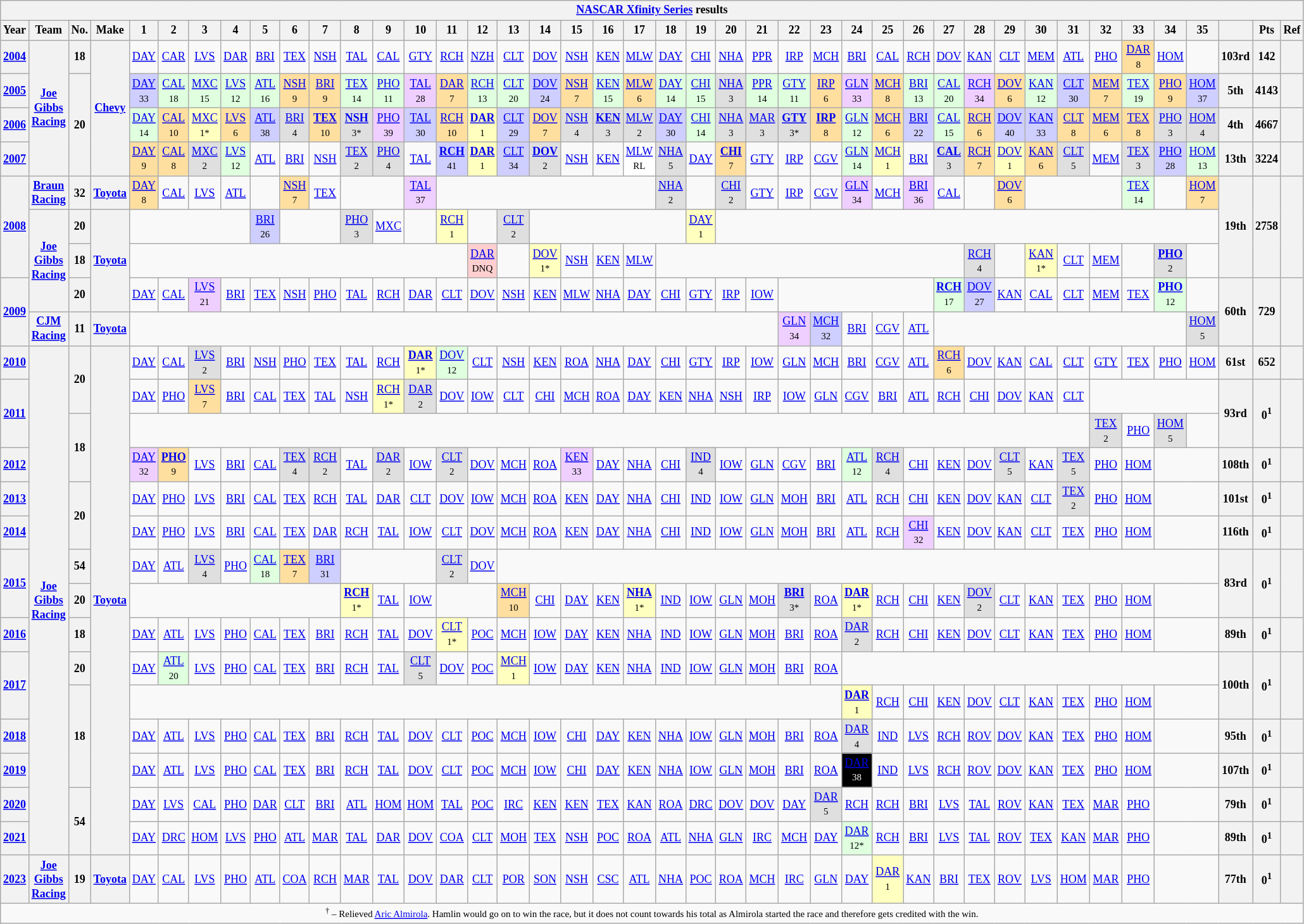<table class="wikitable" style="text-align:center; font-size:75%">
<tr>
<th colspan=42><a href='#'>NASCAR Xfinity Series</a> results</th>
</tr>
<tr>
<th>Year</th>
<th>Team</th>
<th>No.</th>
<th>Make</th>
<th>1</th>
<th>2</th>
<th>3</th>
<th>4</th>
<th>5</th>
<th>6</th>
<th>7</th>
<th>8</th>
<th>9</th>
<th>10</th>
<th>11</th>
<th>12</th>
<th>13</th>
<th>14</th>
<th>15</th>
<th>16</th>
<th>17</th>
<th>18</th>
<th>19</th>
<th>20</th>
<th>21</th>
<th>22</th>
<th>23</th>
<th>24</th>
<th>25</th>
<th>26</th>
<th>27</th>
<th>28</th>
<th>29</th>
<th>30</th>
<th>31</th>
<th>32</th>
<th>33</th>
<th>34</th>
<th>35</th>
<th></th>
<th>Pts</th>
<th>Ref</th>
</tr>
<tr>
<th><a href='#'>2004</a></th>
<th rowspan=4><a href='#'>Joe Gibbs Racing</a></th>
<th>18</th>
<th rowspan=4><a href='#'>Chevy</a></th>
<td><a href='#'>DAY</a></td>
<td><a href='#'>CAR</a></td>
<td><a href='#'>LVS</a></td>
<td><a href='#'>DAR</a></td>
<td><a href='#'>BRI</a></td>
<td><a href='#'>TEX</a></td>
<td><a href='#'>NSH</a></td>
<td><a href='#'>TAL</a></td>
<td><a href='#'>CAL</a></td>
<td><a href='#'>GTY</a></td>
<td><a href='#'>RCH</a></td>
<td><a href='#'>NZH</a></td>
<td><a href='#'>CLT</a></td>
<td><a href='#'>DOV</a></td>
<td><a href='#'>NSH</a></td>
<td><a href='#'>KEN</a></td>
<td><a href='#'>MLW</a></td>
<td><a href='#'>DAY</a></td>
<td><a href='#'>CHI</a></td>
<td><a href='#'>NHA</a></td>
<td><a href='#'>PPR</a></td>
<td><a href='#'>IRP</a></td>
<td><a href='#'>MCH</a></td>
<td><a href='#'>BRI</a></td>
<td><a href='#'>CAL</a></td>
<td><a href='#'>RCH</a></td>
<td><a href='#'>DOV</a></td>
<td><a href='#'>KAN</a></td>
<td><a href='#'>CLT</a></td>
<td><a href='#'>MEM</a></td>
<td><a href='#'>ATL</a></td>
<td><a href='#'>PHO</a></td>
<td style="background:#FFDF9F;"><a href='#'>DAR</a><br><small>8</small></td>
<td><a href='#'>HOM</a></td>
<td></td>
<th>103rd</th>
<th>142</th>
<th></th>
</tr>
<tr>
<th><a href='#'>2005</a></th>
<th rowspan=3>20</th>
<td style="background:#CFCFFF;"><a href='#'>DAY</a><br><small>33</small></td>
<td style="background:#DFFFDF;"><a href='#'>CAL</a><br><small>18</small></td>
<td style="background:#DFFFDF;"><a href='#'>MXC</a><br><small>15</small></td>
<td style="background:#DFFFDF;"><a href='#'>LVS</a><br><small>12</small></td>
<td style="background:#DFFFDF;"><a href='#'>ATL</a><br><small>16</small></td>
<td style="background:#FFDF9F;"><a href='#'>NSH</a><br><small>9</small></td>
<td style="background:#FFDF9F;"><a href='#'>BRI</a><br><small>9</small></td>
<td style="background:#DFFFDF;"><a href='#'>TEX</a><br><small>14</small></td>
<td style="background:#DFFFDF;"><a href='#'>PHO</a><br><small>11</small></td>
<td style="background:#EFCFFF;"><a href='#'>TAL</a><br><small>28</small></td>
<td style="background:#FFDF9F;"><a href='#'>DAR</a><br><small>7</small></td>
<td style="background:#DFFFDF;"><a href='#'>RCH</a><br><small>13</small></td>
<td style="background:#DFFFDF;"><a href='#'>CLT</a><br><small>20</small></td>
<td style="background:#CFCFFF;"><a href='#'>DOV</a><br><small>24</small></td>
<td style="background:#FFDF9F;"><a href='#'>NSH</a><br><small>7</small></td>
<td style="background:#DFFFDF;"><a href='#'>KEN</a><br><small>15</small></td>
<td style="background:#FFDF9F;"><a href='#'>MLW</a><br><small>6</small></td>
<td style="background:#DFFFDF;"><a href='#'>DAY</a><br><small>14</small></td>
<td style="background:#DFFFDF;"><a href='#'>CHI</a><br><small>15</small></td>
<td style="background:#DFDFDF;"><a href='#'>NHA</a><br><small>3</small></td>
<td style="background:#DFFFDF;"><a href='#'>PPR</a><br><small>14</small></td>
<td style="background:#DFFFDF;"><a href='#'>GTY</a><br><small>11</small></td>
<td style="background:#FFDF9F;"><a href='#'>IRP</a><br><small>6</small></td>
<td style="background:#EFCFFF;"><a href='#'>GLN</a><br><small>33</small></td>
<td style="background:#FFDF9F;"><a href='#'>MCH</a><br><small>8</small></td>
<td style="background:#DFFFDF;"><a href='#'>BRI</a><br><small>13</small></td>
<td style="background:#DFFFDF;"><a href='#'>CAL</a><br><small>20</small></td>
<td style="background:#EFCFFF;"><a href='#'>RCH</a><br><small>34</small></td>
<td style="background:#FFDF9F;"><a href='#'>DOV</a><br><small>6</small></td>
<td style="background:#DFFFDF;"><a href='#'>KAN</a><br><small>12</small></td>
<td style="background:#CFCFFF;"><a href='#'>CLT</a><br><small>30</small></td>
<td style="background:#FFDF9F;"><a href='#'>MEM</a><br><small>7</small></td>
<td style="background:#DFFFDF;"><a href='#'>TEX</a><br><small>19</small></td>
<td style="background:#FFDF9F;"><a href='#'>PHO</a><br><small>9</small></td>
<td style="background:#CFCFFF;"><a href='#'>HOM</a><br><small>37</small></td>
<th>5th</th>
<th>4143</th>
<th></th>
</tr>
<tr>
<th><a href='#'>2006</a></th>
<td style="background:#DFFFDF;"><a href='#'>DAY</a><br><small>14</small></td>
<td style="background:#FFDF9F;"><a href='#'>CAL</a><br><small>10</small></td>
<td style="background:#FFFFBF;"><a href='#'>MXC</a><br><small>1*</small></td>
<td style="background:#FFDF9F;"><a href='#'>LVS</a><br><small>6</small></td>
<td style="background:#CFCFFF;"><a href='#'>ATL</a><br><small>38</small></td>
<td style="background:#DFDFDF;"><a href='#'>BRI</a><br><small>4</small></td>
<td style="background:#FFDF9F;"><strong><a href='#'>TEX</a></strong><br><small>10</small></td>
<td style="background:#DFDFDF;"><strong><a href='#'>NSH</a></strong><br><small>3*</small></td>
<td style="background:#EFCFFF;"><a href='#'>PHO</a><br><small>39</small></td>
<td style="background:#CFCFFF;"><a href='#'>TAL</a><br><small>30</small></td>
<td style="background:#FFDF9F;"><a href='#'>RCH</a><br><small>10</small></td>
<td style="background:#FFFFBF;"><strong><a href='#'>DAR</a></strong><br><small>1</small></td>
<td style="background:#CFCFFF;"><a href='#'>CLT</a><br><small>29</small></td>
<td style="background:#FFDF9F;"><a href='#'>DOV</a><br><small>7</small></td>
<td style="background:#DFDFDF;"><a href='#'>NSH</a><br><small>4</small></td>
<td style="background:#DFDFDF;"><strong><a href='#'>KEN</a></strong><br><small>3</small></td>
<td style="background:#DFDFDF;"><a href='#'>MLW</a><br><small>2</small></td>
<td style="background:#CFCFFF;"><a href='#'>DAY</a><br><small>30</small></td>
<td style="background:#DFFFDF;"><a href='#'>CHI</a><br><small>14</small></td>
<td style="background:#DFDFDF;"><a href='#'>NHA</a><br><small>3</small></td>
<td style="background:#DFDFDF;"><a href='#'>MAR</a><br><small>3</small></td>
<td style="background:#DFDFDF;"><strong><a href='#'>GTY</a></strong><br><small>3*</small></td>
<td style="background:#FFDF9F;"><strong><a href='#'>IRP</a></strong><br><small>8</small></td>
<td style="background:#DFFFDF;"><a href='#'>GLN</a><br><small>12</small></td>
<td style="background:#FFDF9F;"><a href='#'>MCH</a><br><small>6</small></td>
<td style="background:#CFCFFF;"><a href='#'>BRI</a><br><small>22</small></td>
<td style="background:#DFFFDF;"><a href='#'>CAL</a><br><small>15</small></td>
<td style="background:#FFDF9F;"><a href='#'>RCH</a><br><small>6</small></td>
<td style="background:#CFCFFF;"><a href='#'>DOV</a><br><small>40</small></td>
<td style="background:#CFCFFF;"><a href='#'>KAN</a><br><small>33</small></td>
<td style="background:#FFDF9F;"><a href='#'>CLT</a><br><small>8</small></td>
<td style="background:#FFDF9F;"><a href='#'>MEM</a><br><small>6</small></td>
<td style="background:#FFDF9F;"><a href='#'>TEX</a><br><small>8</small></td>
<td style="background:#DFDFDF;"><a href='#'>PHO</a><br><small>3</small></td>
<td style="background:#DFDFDF;"><a href='#'>HOM</a><br><small>4</small></td>
<th>4th</th>
<th>4667</th>
<th></th>
</tr>
<tr>
<th><a href='#'>2007</a></th>
<td style="background:#FFDF9F;"><a href='#'>DAY</a><br><small>9</small></td>
<td style="background:#FFDF9F;"><a href='#'>CAL</a><br><small>8</small></td>
<td style="background:#DFDFDF;"><a href='#'>MXC</a><br><small>2</small></td>
<td style="background:#DFFFDF;"><a href='#'>LVS</a><br><small>12</small></td>
<td><a href='#'>ATL</a></td>
<td><a href='#'>BRI</a></td>
<td><a href='#'>NSH</a></td>
<td style="background:#DFDFDF;"><a href='#'>TEX</a><br><small>2</small></td>
<td style="background:#DFDFDF;"><a href='#'>PHO</a><br><small>4</small></td>
<td><a href='#'>TAL</a></td>
<td style="background:#CFCFFF;"><strong><a href='#'>RCH</a></strong><br><small>41</small></td>
<td style="background:#FFFFBF;"><strong><a href='#'>DAR</a></strong><br><small>1</small></td>
<td style="background:#CFCFFF;"><a href='#'>CLT</a><br><small>34</small></td>
<td style="background:#DFDFDF;"><strong><a href='#'>DOV</a></strong><br><small>2</small></td>
<td><a href='#'>NSH</a></td>
<td><a href='#'>KEN</a></td>
<td style="background:#FFF;"><a href='#'>MLW</a><br><small>RL</small></td>
<td style="background:#DFDFDF;"><a href='#'>NHA</a><br><small>5</small></td>
<td><a href='#'>DAY</a></td>
<td style="background:#FFDF9F;"><strong><a href='#'>CHI</a></strong><br><small>7</small></td>
<td><a href='#'>GTY</a></td>
<td><a href='#'>IRP</a></td>
<td><a href='#'>CGV</a></td>
<td style="background:#DFFFDF;"><a href='#'>GLN</a><br><small>14</small></td>
<td style="background:#FFFFBF;"><a href='#'>MCH</a><br><small>1</small></td>
<td><a href='#'>BRI</a></td>
<td style="background:#DFDFDF;"><strong><a href='#'>CAL</a></strong><br><small>3</small></td>
<td style="background:#FFDF9F;"><a href='#'>RCH</a><br><small>7</small></td>
<td style="background:#FFFFBF;"><a href='#'>DOV</a><br><small>1</small></td>
<td style="background:#FFDF9F;"><a href='#'>KAN</a><br><small>6</small></td>
<td style="background:#DFDFDF;"><a href='#'>CLT</a><br><small>5</small></td>
<td><a href='#'>MEM</a></td>
<td style="background:#DFDFDF;"><a href='#'>TEX</a><br><small>3</small></td>
<td style="background:#CFCFFF;"><a href='#'>PHO</a><br><small>28</small></td>
<td style="background:#DFFFDF;"><a href='#'>HOM</a><br><small>13</small></td>
<th>13th</th>
<th>3224</th>
<th></th>
</tr>
<tr>
<th rowspan=3><a href='#'>2008</a></th>
<th><a href='#'>Braun Racing</a></th>
<th>32</th>
<th><a href='#'>Toyota</a></th>
<td style="background:#FFDF9F;"><a href='#'>DAY</a><br><small>8</small></td>
<td><a href='#'>CAL</a></td>
<td><a href='#'>LVS</a></td>
<td><a href='#'>ATL</a></td>
<td></td>
<td style="background:#FFDF9F;"><a href='#'>NSH</a><br><small>7</small></td>
<td><a href='#'>TEX</a></td>
<td colspan=2></td>
<td style="background:#EFCFFF;"><a href='#'>TAL</a><br><small>37</small></td>
<td colspan=7></td>
<td style="background:#DFDFDF;"><a href='#'>NHA</a><br><small>2</small></td>
<td></td>
<td style="background:#DFDFDF;"><a href='#'>CHI</a><br><small>2</small></td>
<td><a href='#'>GTY</a></td>
<td><a href='#'>IRP</a></td>
<td><a href='#'>CGV</a></td>
<td style="background:#EFCFFF;"><a href='#'>GLN</a><br><small>34</small></td>
<td><a href='#'>MCH</a></td>
<td style="background:#EFCFFF;"><a href='#'>BRI</a><br><small>36</small></td>
<td><a href='#'>CAL</a></td>
<td></td>
<td style="background:#FFDF9F;"><a href='#'>DOV</a><br><small>6</small></td>
<td colspan=3></td>
<td style="background:#DFFFDF;"><a href='#'>TEX</a><br><small>14</small></td>
<td></td>
<td style="background:#FFDF9F;"><a href='#'>HOM</a><br><small>7</small></td>
<th rowspan=3>19th</th>
<th rowspan=3>2758</th>
<th rowspan=3></th>
</tr>
<tr>
<th rowspan=3><a href='#'>Joe Gibbs Racing</a></th>
<th>20</th>
<th rowspan=3><a href='#'>Toyota</a></th>
<td colspan=4></td>
<td style="background:#CFCFFF;"><a href='#'>BRI</a><br><small>26</small></td>
<td colspan=2></td>
<td style="background:#DFDFDF;"><a href='#'>PHO</a><br><small>3</small></td>
<td><a href='#'>MXC</a></td>
<td></td>
<td style="background:#FFFFBF;"><a href='#'>RCH</a><br><small>1</small></td>
<td></td>
<td style="background:#DFDFDF;"><a href='#'>CLT</a><br><small>2</small></td>
<td colspan=5></td>
<td style="background:#FFFFBF;"><a href='#'>DAY</a><br><small>1</small></td>
<td colspan=16></td>
</tr>
<tr>
<th>18</th>
<td colspan=11></td>
<td style="background:#FFCFCF;"><a href='#'>DAR</a><br><small>DNQ</small></td>
<td></td>
<td style="background:#FFFFBF;"><a href='#'>DOV</a><br><small>1*</small></td>
<td><a href='#'>NSH</a></td>
<td><a href='#'>KEN</a></td>
<td><a href='#'>MLW</a></td>
<td colspan=10></td>
<td style="background:#DFDFDF;"><a href='#'>RCH</a><br><small>4</small></td>
<td></td>
<td style="background:#FFFFBF;"><a href='#'>KAN</a><br><small>1*</small></td>
<td><a href='#'>CLT</a></td>
<td><a href='#'>MEM</a></td>
<td></td>
<td style="background:#DFDFDF;"><strong><a href='#'>PHO</a></strong><br><small>2</small></td>
<td></td>
</tr>
<tr>
<th rowspan=2><a href='#'>2009</a></th>
<th>20</th>
<td><a href='#'>DAY</a></td>
<td><a href='#'>CAL</a></td>
<td style="background:#EFCFFF;"><a href='#'>LVS</a><br><small>21</small></td>
<td><a href='#'>BRI</a></td>
<td><a href='#'>TEX</a></td>
<td><a href='#'>NSH</a></td>
<td><a href='#'>PHO</a></td>
<td><a href='#'>TAL</a></td>
<td><a href='#'>RCH</a></td>
<td><a href='#'>DAR</a></td>
<td><a href='#'>CLT</a></td>
<td><a href='#'>DOV</a></td>
<td><a href='#'>NSH</a></td>
<td><a href='#'>KEN</a></td>
<td><a href='#'>MLW</a></td>
<td><a href='#'>NHA</a></td>
<td><a href='#'>DAY</a></td>
<td><a href='#'>CHI</a></td>
<td><a href='#'>GTY</a></td>
<td><a href='#'>IRP</a></td>
<td><a href='#'>IOW</a></td>
<td colspan=5></td>
<td style="background:#DFFFDF;"><strong><a href='#'>RCH</a></strong><br><small>17</small></td>
<td style="background:#CFCFFF;"><a href='#'>DOV</a><br><small>27</small></td>
<td><a href='#'>KAN</a></td>
<td><a href='#'>CAL</a></td>
<td><a href='#'>CLT</a></td>
<td><a href='#'>MEM</a></td>
<td><a href='#'>TEX</a></td>
<td style="background:#DFFFDF;"><strong><a href='#'>PHO</a></strong><br><small>12</small></td>
<td></td>
<th rowspan=2>60th</th>
<th rowspan=2>729</th>
<th rowspan=2></th>
</tr>
<tr>
<th><a href='#'>CJM Racing</a></th>
<th>11</th>
<th><a href='#'>Toyota</a></th>
<td colspan=21></td>
<td style="background:#EFCFFF;"><a href='#'>GLN</a><br><small>34</small></td>
<td style="background:#CFCFFF;"><a href='#'>MCH</a><br><small>32</small></td>
<td><a href='#'>BRI</a></td>
<td><a href='#'>CGV</a></td>
<td><a href='#'>ATL</a></td>
<td colspan=8></td>
<td style="background:#DFDFDF;"><a href='#'>HOM</a><br><small>5</small></td>
</tr>
<tr>
<th><a href='#'>2010</a></th>
<th rowspan=15><a href='#'>Joe Gibbs Racing</a></th>
<th rowspan=2>20</th>
<th rowspan=15><a href='#'>Toyota</a></th>
<td><a href='#'>DAY</a></td>
<td><a href='#'>CAL</a></td>
<td style="background:#DFDFDF;"><a href='#'>LVS</a><br><small>2</small></td>
<td><a href='#'>BRI</a></td>
<td><a href='#'>NSH</a></td>
<td><a href='#'>PHO</a></td>
<td><a href='#'>TEX</a></td>
<td><a href='#'>TAL</a></td>
<td><a href='#'>RCH</a></td>
<td style="background:#FFFFBF;"><strong><a href='#'>DAR</a></strong><br><small>1*</small></td>
<td style="background:#DFFFDF;"><a href='#'>DOV</a><br><small>12</small></td>
<td><a href='#'>CLT</a></td>
<td><a href='#'>NSH</a></td>
<td><a href='#'>KEN</a></td>
<td><a href='#'>ROA</a></td>
<td><a href='#'>NHA</a></td>
<td><a href='#'>DAY</a></td>
<td><a href='#'>CHI</a></td>
<td><a href='#'>GTY</a></td>
<td><a href='#'>IRP</a></td>
<td><a href='#'>IOW</a></td>
<td><a href='#'>GLN</a></td>
<td><a href='#'>MCH</a></td>
<td><a href='#'>BRI</a></td>
<td><a href='#'>CGV</a></td>
<td><a href='#'>ATL</a></td>
<td style="background:#FFDF9F;"><a href='#'>RCH</a><br><small>6</small></td>
<td><a href='#'>DOV</a></td>
<td><a href='#'>KAN</a></td>
<td><a href='#'>CAL</a></td>
<td><a href='#'>CLT</a></td>
<td><a href='#'>GTY</a></td>
<td><a href='#'>TEX</a></td>
<td><a href='#'>PHO</a></td>
<td><a href='#'>HOM</a></td>
<th>61st</th>
<th>652</th>
<th></th>
</tr>
<tr>
<th rowspan=2><a href='#'>2011</a></th>
<td><a href='#'>DAY</a></td>
<td><a href='#'>PHO</a></td>
<td style="background:#FFDF9F;"><a href='#'>LVS</a><br><small>7</small></td>
<td><a href='#'>BRI</a></td>
<td><a href='#'>CAL</a></td>
<td><a href='#'>TEX</a></td>
<td><a href='#'>TAL</a></td>
<td><a href='#'>NSH</a></td>
<td style="background:#FFFFBF;"><a href='#'>RCH</a><br><small>1*</small></td>
<td style="background:#DFDFDF;"><a href='#'>DAR</a><br><small>2</small></td>
<td><a href='#'>DOV</a></td>
<td><a href='#'>IOW</a></td>
<td><a href='#'>CLT</a></td>
<td><a href='#'>CHI</a></td>
<td><a href='#'>MCH</a></td>
<td><a href='#'>ROA</a></td>
<td><a href='#'>DAY</a></td>
<td><a href='#'>KEN</a></td>
<td><a href='#'>NHA</a></td>
<td><a href='#'>NSH</a></td>
<td><a href='#'>IRP</a></td>
<td><a href='#'>IOW</a></td>
<td><a href='#'>GLN</a></td>
<td><a href='#'>CGV</a></td>
<td><a href='#'>BRI</a></td>
<td><a href='#'>ATL</a></td>
<td><a href='#'>RCH</a></td>
<td><a href='#'>CHI</a></td>
<td><a href='#'>DOV</a></td>
<td><a href='#'>KAN</a></td>
<td><a href='#'>CLT</a></td>
<td colspan=4></td>
<th rowspan=2>93rd</th>
<th rowspan=2>0<sup>1</sup></th>
<th rowspan=2></th>
</tr>
<tr>
<th rowspan=2>18</th>
<td colspan=31></td>
<td style="background:#DFDFDF;"><a href='#'>TEX</a><br><small>2</small></td>
<td><a href='#'>PHO</a></td>
<td style="background:#DFDFDF;"><a href='#'>HOM</a><br><small>5</small></td>
<td></td>
</tr>
<tr>
<th><a href='#'>2012</a></th>
<td style="background:#EFCFFF;"><a href='#'>DAY</a><br><small>32</small></td>
<td style="background:#FFDF9F;"><strong><a href='#'>PHO</a></strong><br><small>9</small></td>
<td><a href='#'>LVS</a></td>
<td><a href='#'>BRI</a></td>
<td><a href='#'>CAL</a></td>
<td style="background:#DFDFDF;"><a href='#'>TEX</a><br><small>4</small></td>
<td style="background:#DFDFDF;"><a href='#'>RCH</a><br><small>2</small></td>
<td><a href='#'>TAL</a></td>
<td style="background:#DFDFDF;"><a href='#'>DAR</a><br><small>2</small></td>
<td><a href='#'>IOW</a></td>
<td style="background:#DFDFDF;"><a href='#'>CLT</a><br><small>2</small></td>
<td><a href='#'>DOV</a></td>
<td><a href='#'>MCH</a></td>
<td><a href='#'>ROA</a></td>
<td style="background:#EFCFFF;"><a href='#'>KEN</a><br><small>33</small></td>
<td><a href='#'>DAY</a></td>
<td><a href='#'>NHA</a></td>
<td><a href='#'>CHI</a></td>
<td style="background:#DFDFDF;"><a href='#'>IND</a><br><small>4</small></td>
<td><a href='#'>IOW</a></td>
<td><a href='#'>GLN</a></td>
<td><a href='#'>CGV</a></td>
<td><a href='#'>BRI</a></td>
<td style="background:#DFFFDF;"><a href='#'>ATL</a><br><small>12</small></td>
<td style="background:#DFDFDF;"><a href='#'>RCH</a><br><small>4</small></td>
<td><a href='#'>CHI</a></td>
<td><a href='#'>KEN</a></td>
<td><a href='#'>DOV</a></td>
<td style="background:#DFDFDF;"><a href='#'>CLT</a><br><small>5</small></td>
<td><a href='#'>KAN</a></td>
<td style="background:#DFDFDF;"><a href='#'>TEX</a><br><small>5</small></td>
<td><a href='#'>PHO</a></td>
<td><a href='#'>HOM</a></td>
<td colspan=2></td>
<th>108th</th>
<th>0<sup>1</sup></th>
<th></th>
</tr>
<tr>
<th><a href='#'>2013</a></th>
<th rowspan=2>20</th>
<td><a href='#'>DAY</a></td>
<td><a href='#'>PHO</a></td>
<td><a href='#'>LVS</a></td>
<td><a href='#'>BRI</a></td>
<td><a href='#'>CAL</a></td>
<td><a href='#'>TEX</a></td>
<td><a href='#'>RCH</a></td>
<td><a href='#'>TAL</a></td>
<td><a href='#'>DAR</a></td>
<td><a href='#'>CLT</a></td>
<td><a href='#'>DOV</a></td>
<td><a href='#'>IOW</a></td>
<td><a href='#'>MCH</a></td>
<td><a href='#'>ROA</a></td>
<td><a href='#'>KEN</a></td>
<td><a href='#'>DAY</a></td>
<td><a href='#'>NHA</a></td>
<td><a href='#'>CHI</a></td>
<td><a href='#'>IND</a></td>
<td><a href='#'>IOW</a></td>
<td><a href='#'>GLN</a></td>
<td><a href='#'>MOH</a></td>
<td><a href='#'>BRI</a></td>
<td><a href='#'>ATL</a></td>
<td><a href='#'>RCH</a></td>
<td><a href='#'>CHI</a></td>
<td><a href='#'>KEN</a></td>
<td><a href='#'>DOV</a></td>
<td><a href='#'>KAN</a></td>
<td><a href='#'>CLT</a></td>
<td style="background:#DFDFDF;"><a href='#'>TEX</a><br><small>2</small></td>
<td><a href='#'>PHO</a></td>
<td><a href='#'>HOM</a></td>
<td colspan=2></td>
<th>101st</th>
<th>0<sup>1</sup></th>
<th></th>
</tr>
<tr>
<th><a href='#'>2014</a></th>
<td><a href='#'>DAY</a></td>
<td><a href='#'>PHO</a></td>
<td><a href='#'>LVS</a></td>
<td><a href='#'>BRI</a></td>
<td><a href='#'>CAL</a></td>
<td><a href='#'>TEX</a></td>
<td><a href='#'>DAR</a></td>
<td><a href='#'>RCH</a></td>
<td><a href='#'>TAL</a></td>
<td><a href='#'>IOW</a></td>
<td><a href='#'>CLT</a></td>
<td><a href='#'>DOV</a></td>
<td><a href='#'>MCH</a></td>
<td><a href='#'>ROA</a></td>
<td><a href='#'>KEN</a></td>
<td><a href='#'>DAY</a></td>
<td><a href='#'>NHA</a></td>
<td><a href='#'>CHI</a></td>
<td><a href='#'>IND</a></td>
<td><a href='#'>IOW</a></td>
<td><a href='#'>GLN</a></td>
<td><a href='#'>MOH</a></td>
<td><a href='#'>BRI</a></td>
<td><a href='#'>ATL</a></td>
<td><a href='#'>RCH</a></td>
<td style="background:#EFCFFF;"><a href='#'>CHI</a><br><small>32</small></td>
<td><a href='#'>KEN</a></td>
<td><a href='#'>DOV</a></td>
<td><a href='#'>KAN</a></td>
<td><a href='#'>CLT</a></td>
<td><a href='#'>TEX</a></td>
<td><a href='#'>PHO</a></td>
<td><a href='#'>HOM</a></td>
<td colspan=2></td>
<th>116th</th>
<th>0<sup>1</sup></th>
<th></th>
</tr>
<tr>
<th rowspan=2><a href='#'>2015</a></th>
<th>54</th>
<td><a href='#'>DAY</a></td>
<td><a href='#'>ATL</a></td>
<td style="background:#DFDFDF;"><a href='#'>LVS</a><br><small>4</small></td>
<td><a href='#'>PHO</a></td>
<td style="background:#DFFFDF;"><a href='#'>CAL</a><br><small>18</small></td>
<td style="background:#FFDF9F;"><a href='#'>TEX</a><br><small>7</small></td>
<td style="background:#CFCFFF;"><a href='#'>BRI</a><br><small>31</small></td>
<td colspan=3></td>
<td style="background:#DFDFDF;"><a href='#'>CLT</a><br><small>2</small></td>
<td><a href='#'>DOV</a></td>
<td colspan=23></td>
<th rowspan=2>83rd</th>
<th rowspan=2>0<sup>1</sup></th>
<th rowspan=2></th>
</tr>
<tr>
<th>20</th>
<td colspan=7></td>
<td style="background:#FFFFBF;"><strong><a href='#'>RCH</a></strong><br><small>1*</small></td>
<td><a href='#'>TAL</a></td>
<td><a href='#'>IOW</a></td>
<td colspan=2></td>
<td style="background:#FFDF9F;"><a href='#'>MCH</a><br><small>10</small></td>
<td><a href='#'>CHI</a></td>
<td><a href='#'>DAY</a></td>
<td><a href='#'>KEN</a></td>
<td style="background:#FFFFBF;"><strong><a href='#'>NHA</a></strong><br><small>1*</small></td>
<td><a href='#'>IND</a></td>
<td><a href='#'>IOW</a></td>
<td><a href='#'>GLN</a></td>
<td><a href='#'>MOH</a></td>
<td style="background:#DFDFDF;"><strong><a href='#'>BRI</a></strong><br><small>3*</small></td>
<td><a href='#'>ROA</a></td>
<td style="background:#FFFFBF;"><strong><a href='#'>DAR</a></strong><br><small>1*</small></td>
<td><a href='#'>RCH</a></td>
<td><a href='#'>CHI</a></td>
<td><a href='#'>KEN</a></td>
<td style="background:#DFDFDF;"><a href='#'>DOV</a><br><small>2</small></td>
<td><a href='#'>CLT</a></td>
<td><a href='#'>KAN</a></td>
<td><a href='#'>TEX</a></td>
<td><a href='#'>PHO</a></td>
<td><a href='#'>HOM</a></td>
<td colspan=2></td>
</tr>
<tr>
<th><a href='#'>2016</a></th>
<th>18</th>
<td><a href='#'>DAY</a></td>
<td><a href='#'>ATL</a></td>
<td><a href='#'>LVS</a></td>
<td><a href='#'>PHO</a></td>
<td><a href='#'>CAL</a></td>
<td><a href='#'>TEX</a></td>
<td><a href='#'>BRI</a></td>
<td><a href='#'>RCH</a></td>
<td><a href='#'>TAL</a></td>
<td><a href='#'>DOV</a></td>
<td style="background:#FFFFBF;"><a href='#'>CLT</a><br><small>1*</small></td>
<td><a href='#'>POC</a></td>
<td><a href='#'>MCH</a></td>
<td><a href='#'>IOW</a></td>
<td><a href='#'>DAY</a></td>
<td><a href='#'>KEN</a></td>
<td><a href='#'>NHA</a></td>
<td><a href='#'>IND</a></td>
<td><a href='#'>IOW</a></td>
<td><a href='#'>GLN</a></td>
<td><a href='#'>MOH</a></td>
<td><a href='#'>BRI</a></td>
<td><a href='#'>ROA</a></td>
<td style="background:#DFDFDF;"><a href='#'>DAR</a><br><small>2</small></td>
<td><a href='#'>RCH</a></td>
<td><a href='#'>CHI</a></td>
<td><a href='#'>KEN</a></td>
<td><a href='#'>DOV</a></td>
<td><a href='#'>CLT</a></td>
<td><a href='#'>KAN</a></td>
<td><a href='#'>TEX</a></td>
<td><a href='#'>PHO</a></td>
<td><a href='#'>HOM</a></td>
<td colspan=2></td>
<th>89th</th>
<th>0<sup>1</sup></th>
<th></th>
</tr>
<tr>
<th rowspan=2><a href='#'>2017</a></th>
<th>20</th>
<td><a href='#'>DAY</a></td>
<td style="background:#DFFFDF;"><a href='#'>ATL</a><br><small>20</small></td>
<td><a href='#'>LVS</a></td>
<td><a href='#'>PHO</a></td>
<td><a href='#'>CAL</a></td>
<td><a href='#'>TEX</a></td>
<td><a href='#'>BRI</a></td>
<td><a href='#'>RCH</a></td>
<td><a href='#'>TAL</a></td>
<td style="background:#DFDFDF;"><a href='#'>CLT</a><br><small>5</small></td>
<td><a href='#'>DOV</a></td>
<td><a href='#'>POC</a></td>
<td style="background:#FFFFBF;"><a href='#'>MCH</a><br><small>1</small></td>
<td><a href='#'>IOW</a></td>
<td><a href='#'>DAY</a></td>
<td><a href='#'>KEN</a></td>
<td><a href='#'>NHA</a></td>
<td><a href='#'>IND</a></td>
<td><a href='#'>IOW</a></td>
<td><a href='#'>GLN</a></td>
<td><a href='#'>MOH</a></td>
<td><a href='#'>BRI</a></td>
<td><a href='#'>ROA</a></td>
<td colspan=12></td>
<th rowspan=2>100th</th>
<th rowspan=2>0<sup>1</sup></th>
<th rowspan=2></th>
</tr>
<tr>
<th rowspan=3>18</th>
<td colspan=23></td>
<td style="background:#FFFFBF;"><strong><a href='#'>DAR</a></strong><br><small>1</small></td>
<td><a href='#'>RCH</a></td>
<td><a href='#'>CHI</a></td>
<td><a href='#'>KEN</a></td>
<td><a href='#'>DOV</a></td>
<td><a href='#'>CLT</a></td>
<td><a href='#'>KAN</a></td>
<td><a href='#'>TEX</a></td>
<td><a href='#'>PHO</a></td>
<td><a href='#'>HOM</a></td>
<td colspan=2></td>
</tr>
<tr>
<th><a href='#'>2018</a></th>
<td><a href='#'>DAY</a></td>
<td><a href='#'>ATL</a></td>
<td><a href='#'>LVS</a></td>
<td><a href='#'>PHO</a></td>
<td><a href='#'>CAL</a></td>
<td><a href='#'>TEX</a></td>
<td><a href='#'>BRI</a></td>
<td><a href='#'>RCH</a></td>
<td><a href='#'>TAL</a></td>
<td><a href='#'>DOV</a></td>
<td><a href='#'>CLT</a></td>
<td><a href='#'>POC</a></td>
<td><a href='#'>MCH</a></td>
<td><a href='#'>IOW</a></td>
<td><a href='#'>CHI</a></td>
<td><a href='#'>DAY</a></td>
<td><a href='#'>KEN</a></td>
<td><a href='#'>NHA</a></td>
<td><a href='#'>IOW</a></td>
<td><a href='#'>GLN</a></td>
<td><a href='#'>MOH</a></td>
<td><a href='#'>BRI</a></td>
<td><a href='#'>ROA</a></td>
<td style="background:#DFDFDF;"><a href='#'>DAR</a><br><small>4</small></td>
<td><a href='#'>IND</a></td>
<td><a href='#'>LVS</a></td>
<td><a href='#'>RCH</a></td>
<td><a href='#'>ROV</a></td>
<td><a href='#'>DOV</a></td>
<td><a href='#'>KAN</a></td>
<td><a href='#'>TEX</a></td>
<td><a href='#'>PHO</a></td>
<td><a href='#'>HOM</a></td>
<td colspan=2></td>
<th>95th</th>
<th>0<sup>1</sup></th>
<th></th>
</tr>
<tr>
<th><a href='#'>2019</a></th>
<td><a href='#'>DAY</a></td>
<td><a href='#'>ATL</a></td>
<td><a href='#'>LVS</a></td>
<td><a href='#'>PHO</a></td>
<td><a href='#'>CAL</a></td>
<td><a href='#'>TEX</a></td>
<td><a href='#'>BRI</a></td>
<td><a href='#'>RCH</a></td>
<td><a href='#'>TAL</a></td>
<td><a href='#'>DOV</a></td>
<td><a href='#'>CLT</a></td>
<td><a href='#'>POC</a></td>
<td><a href='#'>MCH</a></td>
<td><a href='#'>IOW</a></td>
<td><a href='#'>CHI</a></td>
<td><a href='#'>DAY</a></td>
<td><a href='#'>KEN</a></td>
<td><a href='#'>NHA</a></td>
<td><a href='#'>IOW</a></td>
<td><a href='#'>GLN</a></td>
<td><a href='#'>MOH</a></td>
<td><a href='#'>BRI</a></td>
<td><a href='#'>ROA</a></td>
<td style="background:#000; color:white;"><a href='#'><span>DAR</span></a><br><small>38</small></td>
<td><a href='#'>IND</a></td>
<td><a href='#'>LVS</a></td>
<td><a href='#'>RCH</a></td>
<td><a href='#'>ROV</a></td>
<td><a href='#'>DOV</a></td>
<td><a href='#'>KAN</a></td>
<td><a href='#'>TEX</a></td>
<td><a href='#'>PHO</a></td>
<td><a href='#'>HOM</a></td>
<td colspan=2></td>
<th>107th</th>
<th>0<sup>1</sup></th>
<th></th>
</tr>
<tr>
<th><a href='#'>2020</a></th>
<th rowspan=2>54</th>
<td><a href='#'>DAY</a></td>
<td><a href='#'>LVS</a></td>
<td><a href='#'>CAL</a></td>
<td><a href='#'>PHO</a></td>
<td><a href='#'>DAR</a></td>
<td><a href='#'>CLT</a></td>
<td><a href='#'>BRI</a></td>
<td><a href='#'>ATL</a></td>
<td><a href='#'>HOM</a></td>
<td><a href='#'>HOM</a></td>
<td><a href='#'>TAL</a></td>
<td><a href='#'>POC</a></td>
<td><a href='#'>IRC</a></td>
<td><a href='#'>KEN</a></td>
<td><a href='#'>KEN</a></td>
<td><a href='#'>TEX</a></td>
<td><a href='#'>KAN</a></td>
<td><a href='#'>ROA</a></td>
<td><a href='#'>DRC</a></td>
<td><a href='#'>DOV</a></td>
<td><a href='#'>DOV</a></td>
<td><a href='#'>DAY</a></td>
<td style="background:#DFDFDF;"><a href='#'>DAR</a><br><small>5</small></td>
<td><a href='#'>RCH</a></td>
<td><a href='#'>RCH</a></td>
<td><a href='#'>BRI</a></td>
<td><a href='#'>LVS</a></td>
<td><a href='#'>TAL</a></td>
<td><a href='#'>ROV</a></td>
<td><a href='#'>KAN</a></td>
<td><a href='#'>TEX</a></td>
<td><a href='#'>MAR</a></td>
<td><a href='#'>PHO</a></td>
<td colspan=2></td>
<th>79th</th>
<th>0<sup>1</sup></th>
<th></th>
</tr>
<tr>
<th><a href='#'>2021</a></th>
<td><a href='#'>DAY</a></td>
<td><a href='#'>DRC</a></td>
<td><a href='#'>HOM</a></td>
<td><a href='#'>LVS</a></td>
<td><a href='#'>PHO</a></td>
<td><a href='#'>ATL</a></td>
<td><a href='#'>MAR</a></td>
<td><a href='#'>TAL</a></td>
<td><a href='#'>DAR</a></td>
<td><a href='#'>DOV</a></td>
<td><a href='#'>COA</a></td>
<td><a href='#'>CLT</a></td>
<td><a href='#'>MOH</a></td>
<td><a href='#'>TEX</a></td>
<td><a href='#'>NSH</a></td>
<td><a href='#'>POC</a></td>
<td><a href='#'>ROA</a></td>
<td><a href='#'>ATL</a></td>
<td><a href='#'>NHA</a></td>
<td><a href='#'>GLN</a></td>
<td><a href='#'>IRC</a></td>
<td><a href='#'>MCH</a></td>
<td><a href='#'>DAY</a></td>
<td style="background:#DFFFDF;"><a href='#'>DAR</a><br><small>12*</small></td>
<td><a href='#'>RCH</a></td>
<td><a href='#'>BRI</a></td>
<td><a href='#'>LVS</a></td>
<td><a href='#'>TAL</a></td>
<td><a href='#'>ROV</a></td>
<td><a href='#'>TEX</a></td>
<td><a href='#'>KAN</a></td>
<td><a href='#'>MAR</a></td>
<td><a href='#'>PHO</a></td>
<td colspan=2></td>
<th>89th</th>
<th>0<sup>1</sup></th>
<th></th>
</tr>
<tr>
<th><a href='#'>2023</a></th>
<th><a href='#'>Joe Gibbs Racing</a></th>
<th>19</th>
<th><a href='#'>Toyota</a></th>
<td><a href='#'>DAY</a></td>
<td><a href='#'>CAL</a></td>
<td><a href='#'>LVS</a></td>
<td><a href='#'>PHO</a></td>
<td><a href='#'>ATL</a></td>
<td><a href='#'>COA</a></td>
<td><a href='#'>RCH</a></td>
<td><a href='#'>MAR</a></td>
<td><a href='#'>TAL</a></td>
<td><a href='#'>DOV</a></td>
<td><a href='#'>DAR</a></td>
<td><a href='#'>CLT</a></td>
<td><a href='#'>POR</a></td>
<td><a href='#'>SON</a></td>
<td><a href='#'>NSH</a></td>
<td><a href='#'>CSC</a></td>
<td><a href='#'>ATL</a></td>
<td><a href='#'>NHA</a></td>
<td><a href='#'>POC</a></td>
<td><a href='#'>ROA</a></td>
<td><a href='#'>MCH</a></td>
<td><a href='#'>IRC</a></td>
<td><a href='#'>GLN</a></td>
<td><a href='#'>DAY</a></td>
<td style="background:#FFFFBF;"><a href='#'>DAR</a><br><small>1</small></td>
<td><a href='#'>KAN</a></td>
<td><a href='#'>BRI</a></td>
<td><a href='#'>TEX</a></td>
<td><a href='#'>ROV</a></td>
<td><a href='#'>LVS</a></td>
<td><a href='#'>HOM</a></td>
<td><a href='#'>MAR</a></td>
<td><a href='#'>PHO</a></td>
<td colspan=2></td>
<th>77th</th>
<th>0<sup>1</sup></th>
<th></th>
</tr>
<tr>
<td colspan=42><small><sup>†</sup> – Relieved <a href='#'>Aric Almirola</a>. Hamlin would go on to win the race, but it does not count towards his total as Almirola started the race and therefore gets credited with the win.</small></td>
</tr>
</table>
